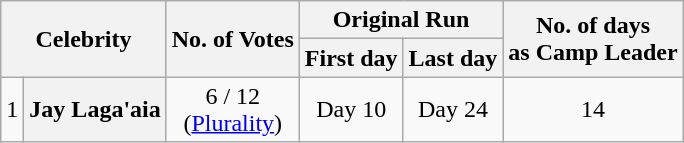<table class="wikitable" style="margin:auto; text-align:center;">
<tr>
<th colspan="2" rowspan="2">Celebrity</th>
<th rowspan="2">No. of Votes</th>
<th colspan="2">Original Run</th>
<th rowspan="2">No. of days<br>as Camp Leader</th>
</tr>
<tr>
<th>First day</th>
<th>Last day</th>
</tr>
<tr>
<td>1</td>
<th>Jay Laga'aia</th>
<td>6 / 12<br>(<a href='#'>Plurality</a>)</td>
<td>Day 10</td>
<td>Day 24</td>
<td>14</td>
</tr>
</table>
